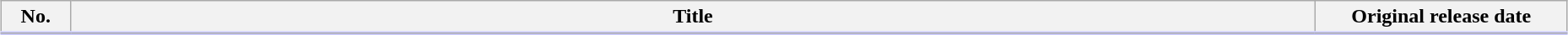<table class="wikitable" style="width:98%; margin:auto; background:#FFF;">
<tr style="border-bottom: 3px solid #CCF">
<th style="width:3em;">No.</th>
<th>Title</th>
<th style="width:12em;">Original release date</th>
</tr>
<tr>
</tr>
</table>
